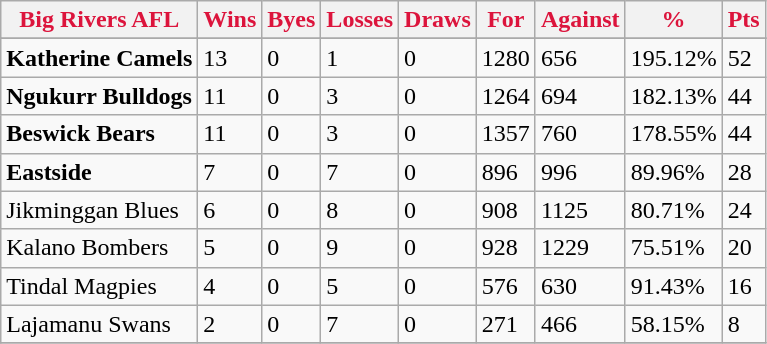<table class="wikitable">
<tr>
<th style="color:crimson">Big Rivers AFL</th>
<th style="color:crimson">Wins</th>
<th style="color:crimson">Byes</th>
<th style="color:crimson">Losses</th>
<th style="color:crimson">Draws</th>
<th style="color:crimson">For</th>
<th style="color:crimson">Against</th>
<th style="color:crimson">%</th>
<th style="color:crimson">Pts</th>
</tr>
<tr>
</tr>
<tr>
</tr>
<tr>
<td><strong>	Katherine Camels	</strong></td>
<td>13</td>
<td>0</td>
<td>1</td>
<td>0</td>
<td>1280</td>
<td>656</td>
<td>195.12%</td>
<td>52</td>
</tr>
<tr>
<td><strong>	Ngukurr Bulldogs	</strong></td>
<td>11</td>
<td>0</td>
<td>3</td>
<td>0</td>
<td>1264</td>
<td>694</td>
<td>182.13%</td>
<td>44</td>
</tr>
<tr>
<td><strong>	Beswick Bears	</strong></td>
<td>11</td>
<td>0</td>
<td>3</td>
<td>0</td>
<td>1357</td>
<td>760</td>
<td>178.55%</td>
<td>44</td>
</tr>
<tr>
<td><strong>	Eastside	</strong></td>
<td>7</td>
<td>0</td>
<td>7</td>
<td>0</td>
<td>896</td>
<td>996</td>
<td>89.96%</td>
<td>28</td>
</tr>
<tr>
<td>Jikminggan Blues</td>
<td>6</td>
<td>0</td>
<td>8</td>
<td>0</td>
<td>908</td>
<td>1125</td>
<td>80.71%</td>
<td>24</td>
</tr>
<tr>
<td>Kalano Bombers</td>
<td>5</td>
<td>0</td>
<td>9</td>
<td>0</td>
<td>928</td>
<td>1229</td>
<td>75.51%</td>
<td>20</td>
</tr>
<tr>
<td>Tindal Magpies</td>
<td>4</td>
<td>0</td>
<td>5</td>
<td>0</td>
<td>576</td>
<td>630</td>
<td>91.43%</td>
<td>16</td>
</tr>
<tr>
<td>Lajamanu Swans</td>
<td>2</td>
<td>0</td>
<td>7</td>
<td>0</td>
<td>271</td>
<td>466</td>
<td>58.15%</td>
<td>8</td>
</tr>
<tr>
</tr>
</table>
